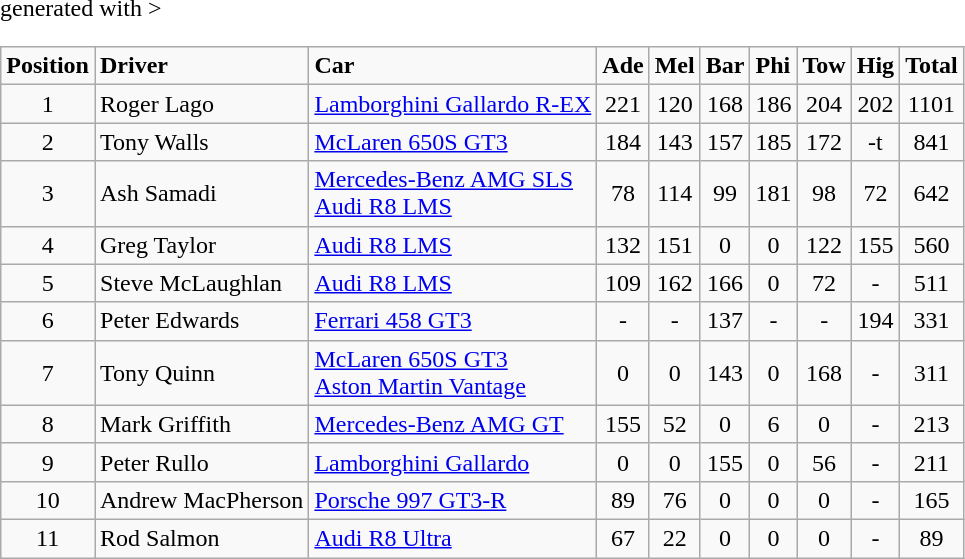<table class="wikitable" <hiddentext>generated with >
<tr style="font-weight:bold">
<td align="center">Position</td>
<td>Driver</td>
<td>Car</td>
<td>Ade</td>
<td>Mel</td>
<td>Bar</td>
<td>Phi</td>
<td>Tow</td>
<td>Hig</td>
<td>Total</td>
</tr>
<tr>
<td height="13" align="center">1</td>
<td>Roger Lago</td>
<td><a href='#'>Lamborghini Gallardo R-EX</a></td>
<td align="center">221</td>
<td align="center">120</td>
<td align="center">168</td>
<td align="center">186</td>
<td align="center">204</td>
<td align="center">202</td>
<td align="center">1101</td>
</tr>
<tr>
<td height="13" align="center">2</td>
<td>Tony Walls</td>
<td><a href='#'>McLaren 650S GT3</a></td>
<td align="center">184</td>
<td align="center">143</td>
<td align="center">157</td>
<td align="center">185</td>
<td align="center">172</td>
<td align="center">-t</td>
<td align="center">841</td>
</tr>
<tr>
<td height="13" align="center">3</td>
<td>Ash Samadi</td>
<td><a href='#'>Mercedes-Benz AMG SLS</a> <br> <a href='#'>Audi R8 LMS</a></td>
<td align="center">78</td>
<td align="center">114</td>
<td align="center">99</td>
<td align="center">181</td>
<td align="center">98</td>
<td align="center">72</td>
<td align="center">642</td>
</tr>
<tr>
<td height="13" align="center">4</td>
<td>Greg Taylor</td>
<td><a href='#'>Audi R8 LMS</a></td>
<td align="center">132</td>
<td align="center">151</td>
<td align="center">0</td>
<td align="center">0</td>
<td align="center">122</td>
<td align="center">155</td>
<td align="center">560</td>
</tr>
<tr>
<td height="13" align="center">5</td>
<td>Steve McLaughlan</td>
<td><a href='#'>Audi R8 LMS</a></td>
<td align="center">109</td>
<td align="center">162</td>
<td align="center">166</td>
<td align="center">0</td>
<td align="center">72</td>
<td align="center">-</td>
<td align="center">511</td>
</tr>
<tr>
<td height="13" align="center">6</td>
<td>Peter Edwards</td>
<td><a href='#'>Ferrari 458 GT3</a></td>
<td align="center">-</td>
<td align="center">-</td>
<td align="center">137</td>
<td align="center">-</td>
<td align="center">-</td>
<td align="center">194</td>
<td align="center">331</td>
</tr>
<tr>
<td height="13" align="center">7</td>
<td>Tony Quinn</td>
<td><a href='#'>McLaren 650S GT3</a> <br> <a href='#'>Aston Martin Vantage</a></td>
<td align="center">0</td>
<td align="center">0</td>
<td align="center">143</td>
<td align="center">0</td>
<td align="center">168</td>
<td align="center">-</td>
<td align="center">311</td>
</tr>
<tr>
<td height="13" align="center">8</td>
<td>Mark Griffith</td>
<td><a href='#'>Mercedes-Benz AMG GT</a></td>
<td align="center">155</td>
<td align="center">52</td>
<td align="center">0</td>
<td align="center">6</td>
<td align="center">0</td>
<td align="center">-</td>
<td align="center">213</td>
</tr>
<tr>
<td height="13" align="center">9</td>
<td>Peter Rullo</td>
<td><a href='#'>Lamborghini Gallardo</a></td>
<td align="center">0</td>
<td align="center">0</td>
<td align="center">155</td>
<td align="center">0</td>
<td align="center">56</td>
<td align="center">-</td>
<td align="center">211</td>
</tr>
<tr>
<td height="13" align="center">10</td>
<td>Andrew MacPherson</td>
<td><a href='#'>Porsche 997 GT3-R</a></td>
<td align="center">89</td>
<td align="center">76</td>
<td align="center">0</td>
<td align="center">0</td>
<td align="center">0</td>
<td align="center">-</td>
<td align="center">165</td>
</tr>
<tr>
<td height="13" align="center">11</td>
<td>Rod Salmon</td>
<td><a href='#'>Audi R8 Ultra</a></td>
<td align="center">67</td>
<td align="center">22</td>
<td align="center">0</td>
<td align="center">0</td>
<td align="center">0</td>
<td align="center">-</td>
<td align="center">89</td>
</tr>
</table>
